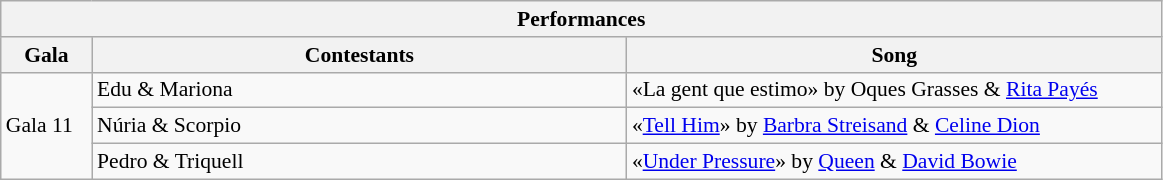<table role="presentation" class="wikitable mw-collapsible mw-collapsed "style=font-size:90%; width:89%; text-align:center; margin-left: auto; margin-right: auto">
<tr>
<th colspan="3">Performances</th>
</tr>
<tr>
<th style="width:7%">Gala</th>
<th style="width:41%">Contestants</th>
<th style="width:41%">Song</th>
</tr>
<tr>
<td rowspan="3">Gala 11</td>
<td>Edu & Mariona</td>
<td>«La gent que estimo» by Oques Grasses & <a href='#'>Rita Payés</a></td>
</tr>
<tr>
<td>Núria & Scorpio</td>
<td>«<a href='#'>Tell Him</a>» by <a href='#'>Barbra Streisand</a> & <a href='#'>Celine Dion</a></td>
</tr>
<tr>
<td>Pedro & Triquell</td>
<td>«<a href='#'>Under Pressure</a>» by <a href='#'>Queen</a> & <a href='#'>David Bowie</a></td>
</tr>
</table>
